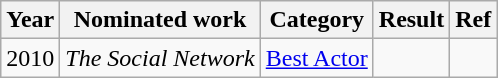<table class="wikitable">
<tr>
<th>Year</th>
<th>Nominated work</th>
<th>Category</th>
<th>Result</th>
<th>Ref</th>
</tr>
<tr>
<td>2010</td>
<td><em>The Social Network</em></td>
<td><a href='#'>Best Actor</a></td>
<td></td>
<td></td>
</tr>
</table>
